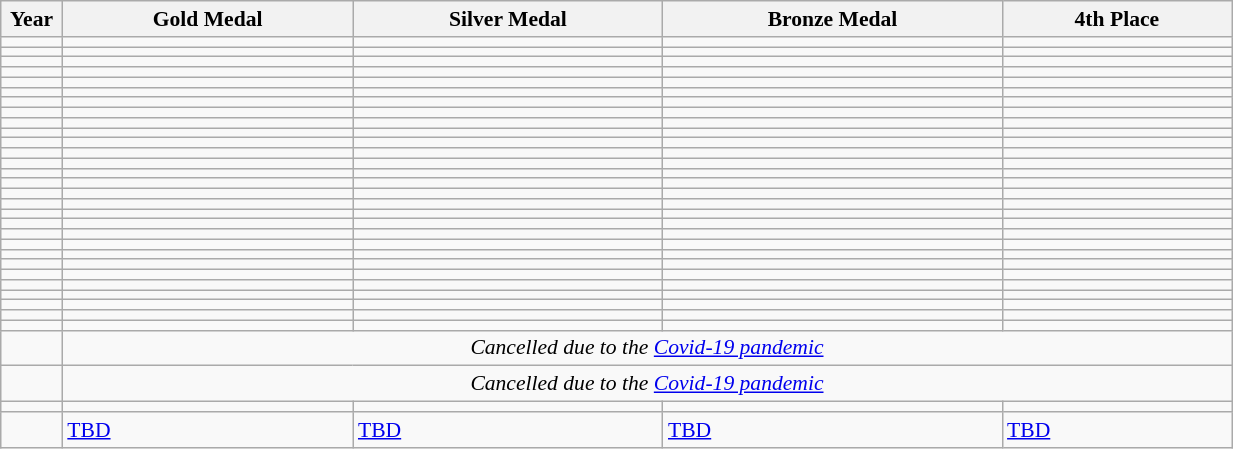<table class=wikitable style="text-align:left; font-size:90%; width:65%">
<tr>
<th width=5%>Year</th>
<th>Gold Medal</th>
<th>Silver Medal</th>
<th>Bronze Medal</th>
<th>4th Place</th>
</tr>
<tr>
<td></td>
<td></td>
<td></td>
<td></td>
<td></td>
</tr>
<tr>
<td></td>
<td></td>
<td></td>
<td></td>
<td></td>
</tr>
<tr>
<td></td>
<td></td>
<td></td>
<td></td>
<td></td>
</tr>
<tr>
<td></td>
<td></td>
<td></td>
<td></td>
<td></td>
</tr>
<tr>
<td></td>
<td></td>
<td></td>
<td></td>
<td></td>
</tr>
<tr>
<td></td>
<td></td>
<td></td>
<td></td>
<td></td>
</tr>
<tr>
<td></td>
<td></td>
<td></td>
<td></td>
<td></td>
</tr>
<tr>
<td></td>
<td></td>
<td></td>
<td></td>
<td></td>
</tr>
<tr>
<td></td>
<td></td>
<td></td>
<td></td>
<td></td>
</tr>
<tr>
<td></td>
<td></td>
<td></td>
<td></td>
<td></td>
</tr>
<tr>
<td></td>
<td></td>
<td></td>
<td></td>
<td></td>
</tr>
<tr>
<td></td>
<td></td>
<td></td>
<td></td>
<td></td>
</tr>
<tr>
<td></td>
<td></td>
<td></td>
<td></td>
<td></td>
</tr>
<tr>
<td></td>
<td></td>
<td></td>
<td></td>
<td></td>
</tr>
<tr>
<td></td>
<td></td>
<td></td>
<td></td>
<td></td>
</tr>
<tr>
<td></td>
<td></td>
<td></td>
<td></td>
<td></td>
</tr>
<tr>
<td></td>
<td></td>
<td></td>
<td></td>
<td></td>
</tr>
<tr>
<td></td>
<td></td>
<td></td>
<td></td>
<td></td>
</tr>
<tr>
<td></td>
<td></td>
<td></td>
<td></td>
<td></td>
</tr>
<tr>
<td></td>
<td></td>
<td></td>
<td></td>
<td></td>
</tr>
<tr>
<td></td>
<td></td>
<td></td>
<td></td>
<td></td>
</tr>
<tr>
<td></td>
<td></td>
<td></td>
<td></td>
<td></td>
</tr>
<tr>
<td></td>
<td></td>
<td></td>
<td></td>
<td></td>
</tr>
<tr>
<td></td>
<td></td>
<td></td>
<td></td>
<td></td>
</tr>
<tr>
<td></td>
<td></td>
<td></td>
<td></td>
<td></td>
</tr>
<tr>
<td></td>
<td></td>
<td></td>
<td></td>
<td></td>
</tr>
<tr>
<td></td>
<td></td>
<td></td>
<td></td>
<td></td>
</tr>
<tr>
<td></td>
<td></td>
<td></td>
<td></td>
<td></td>
</tr>
<tr>
<td></td>
<td></td>
<td></td>
<td></td>
<td></td>
</tr>
<tr>
<td></td>
<td style="text-align:center;" colspan=4><em>Cancelled due to the <a href='#'>Covid-19 pandemic</a></em></td>
</tr>
<tr>
<td></td>
<td style="text-align:center;" colspan=4><em>Cancelled due to the <a href='#'>Covid-19 pandemic</a></em></td>
</tr>
<tr>
<td></td>
<td></td>
<td></td>
<td></td>
<td></td>
</tr>
<tr>
<td></td>
<td><a href='#'>TBD</a></td>
<td><a href='#'>TBD</a></td>
<td><a href='#'>TBD</a></td>
<td><a href='#'>TBD</a></td>
</tr>
</table>
